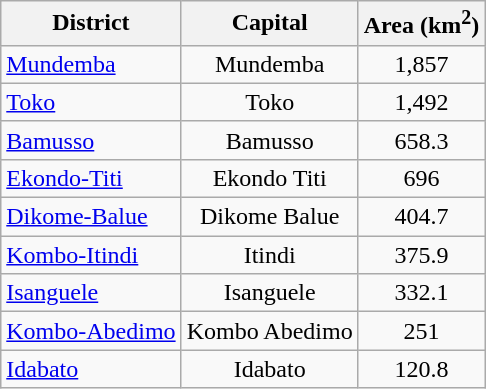<table class="wikitable sortable">
<tr>
<th align="left">District</th>
<th>Capital</th>
<th>Area (km<sup>2</sup>)</th>
</tr>
<tr>
<td align="left"><a href='#'>Mundemba</a></td>
<td align="center">Mundemba</td>
<td align="center">1,857</td>
</tr>
<tr>
<td align="left"><a href='#'>Toko</a></td>
<td align="center">Toko</td>
<td align="center">1,492</td>
</tr>
<tr>
<td align="left"><a href='#'>Bamusso</a></td>
<td align="center">Bamusso</td>
<td align="center">658.3</td>
</tr>
<tr>
<td align="left"><a href='#'>Ekondo-Titi</a></td>
<td align="center">Ekondo Titi</td>
<td align="center">696</td>
</tr>
<tr>
<td align="left"><a href='#'>Dikome-Balue</a></td>
<td align="center">Dikome Balue</td>
<td align="center">404.7</td>
</tr>
<tr>
<td align="left"><a href='#'>Kombo-Itindi</a></td>
<td align="center">Itindi</td>
<td align="center">375.9</td>
</tr>
<tr>
<td align="left"><a href='#'>Isanguele</a></td>
<td align="center">Isanguele</td>
<td align="center">332.1</td>
</tr>
<tr>
<td align="left"><a href='#'>Kombo-Abedimo</a></td>
<td align="center">Kombo Abedimo</td>
<td align="center">251</td>
</tr>
<tr>
<td align="left"><a href='#'>Idabato</a></td>
<td align="center">Idabato</td>
<td align="center">120.8</td>
</tr>
</table>
